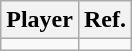<table class="wikitable">
<tr>
<th>Player</th>
<th>Ref.</th>
</tr>
<tr>
<td></td>
<td></td>
</tr>
</table>
